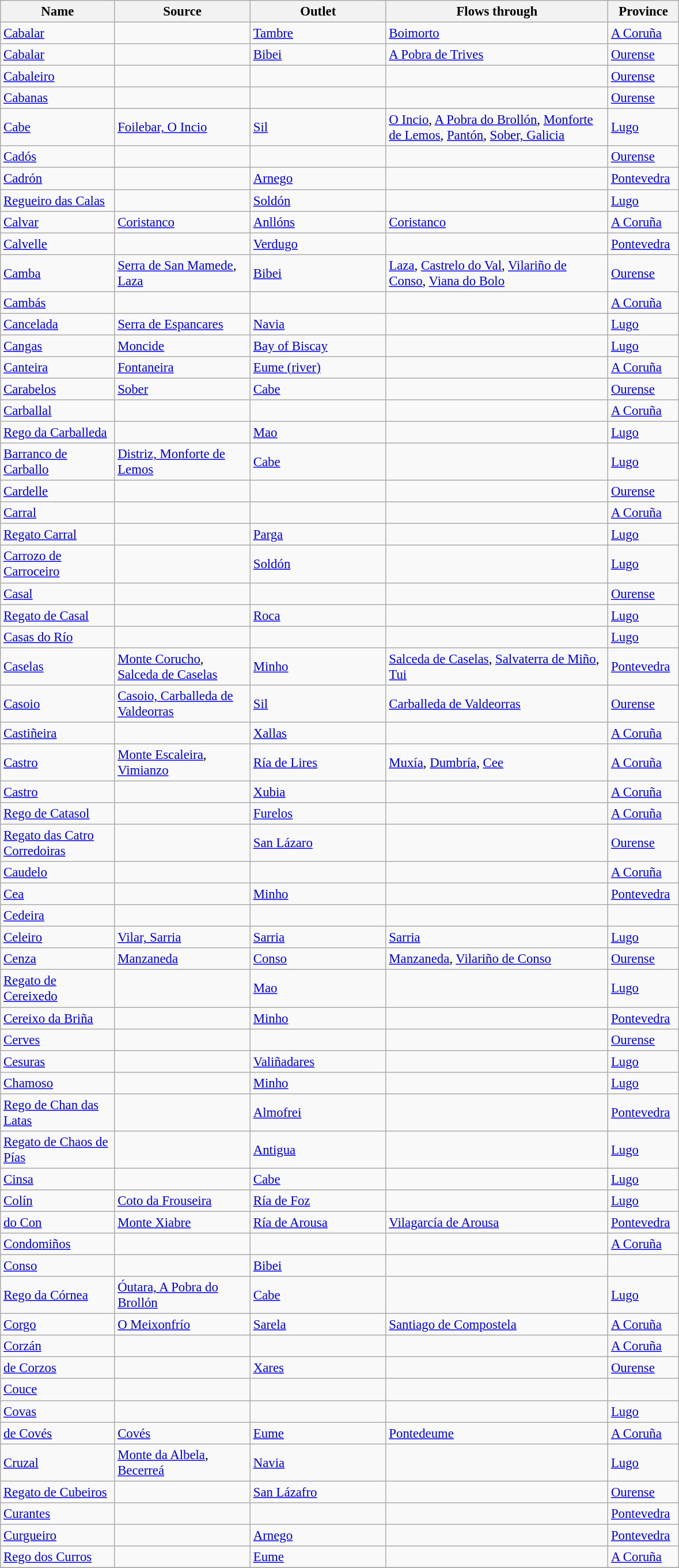<table class="wikitable sortable" style="font-size:95%;">
<tr>
<th width="125">Name</th>
<th width="150">Source</th>
<th width="150">Outlet</th>
<th width="250">Flows through</th>
<th width="75">Province</th>
</tr>
<tr>
<td><a href='#'>Cabalar</a></td>
<td></td>
<td><a href='#'>Tambre</a></td>
<td><a href='#'>Boimorto</a></td>
<td><a href='#'>A Coruña</a></td>
</tr>
<tr>
<td><a href='#'>Cabalar</a></td>
<td></td>
<td><a href='#'>Bibei</a></td>
<td><a href='#'>A Pobra de Trives</a></td>
<td><a href='#'>Ourense</a></td>
</tr>
<tr>
<td><a href='#'>Cabaleiro</a></td>
<td></td>
<td></td>
<td></td>
<td><a href='#'>Ourense</a></td>
</tr>
<tr>
<td><a href='#'>Cabanas</a></td>
<td></td>
<td></td>
<td></td>
<td><a href='#'>Ourense</a></td>
</tr>
<tr>
<td><a href='#'>Cabe</a></td>
<td><a href='#'>Foilebar, O Incio</a></td>
<td><a href='#'>Sil</a></td>
<td><a href='#'>O Incio</a>, <a href='#'>A Pobra do Brollón</a>, <a href='#'>Monforte de Lemos</a>, <a href='#'>Pantón</a>, <a href='#'>Sober, Galicia</a></td>
<td><a href='#'>Lugo</a></td>
</tr>
<tr>
<td><a href='#'>Cadós</a></td>
<td></td>
<td></td>
<td></td>
<td><a href='#'>Ourense</a></td>
</tr>
<tr>
<td><a href='#'>Cadrón</a></td>
<td></td>
<td><a href='#'>Arnego</a></td>
<td></td>
<td><a href='#'>Pontevedra</a></td>
</tr>
<tr>
<td><a href='#'>Regueiro das Calas</a></td>
<td></td>
<td><a href='#'>Soldón</a></td>
<td></td>
<td><a href='#'>Lugo</a></td>
</tr>
<tr>
<td><a href='#'>Calvar</a></td>
<td><a href='#'>Coristanco</a></td>
<td><a href='#'>Anllóns</a></td>
<td><a href='#'>Coristanco</a></td>
<td><a href='#'>A Coruña</a></td>
</tr>
<tr>
<td><a href='#'>Calvelle</a></td>
<td></td>
<td><a href='#'>Verdugo</a></td>
<td></td>
<td><a href='#'>Pontevedra</a></td>
</tr>
<tr>
<td><a href='#'>Camba</a></td>
<td><a href='#'>Serra de San Mamede</a>, <a href='#'>Laza</a></td>
<td><a href='#'>Bibei</a></td>
<td><a href='#'>Laza</a>, <a href='#'>Castrelo do Val</a>, <a href='#'>Vilariño de Conso</a>, <a href='#'>Viana do Bolo</a></td>
<td><a href='#'>Ourense</a></td>
</tr>
<tr>
<td><a href='#'>Cambás</a></td>
<td></td>
<td></td>
<td></td>
<td><a href='#'>A Coruña</a></td>
</tr>
<tr>
<td><a href='#'>Cancelada</a></td>
<td><a href='#'>Serra de Espancares</a></td>
<td><a href='#'>Navia</a></td>
<td></td>
<td><a href='#'>Lugo</a></td>
</tr>
<tr>
<td><a href='#'>Cangas</a></td>
<td><a href='#'>Moncide</a></td>
<td><a href='#'>Bay of Biscay</a></td>
<td></td>
<td><a href='#'>Lugo</a></td>
</tr>
<tr>
<td><a href='#'>Canteira</a></td>
<td><a href='#'>Fontaneira</a></td>
<td><a href='#'>Eume (river)</a></td>
<td></td>
<td><a href='#'>A Coruña</a></td>
</tr>
<tr>
<td><a href='#'>Carabelos</a></td>
<td><a href='#'>Sober</a></td>
<td><a href='#'>Cabe</a></td>
<td></td>
<td><a href='#'>Ourense</a></td>
</tr>
<tr>
<td><a href='#'>Carballal</a></td>
<td></td>
<td></td>
<td></td>
<td><a href='#'>A Coruña</a></td>
</tr>
<tr>
<td><a href='#'>Rego da Carballeda</a></td>
<td></td>
<td><a href='#'>Mao</a></td>
<td></td>
<td><a href='#'>Lugo</a></td>
</tr>
<tr>
<td><a href='#'>Barranco de Carballo</a></td>
<td><a href='#'>Distriz, Monforte de Lemos</a></td>
<td><a href='#'>Cabe</a></td>
<td></td>
<td><a href='#'>Lugo</a></td>
</tr>
<tr>
<td><a href='#'>Cardelle</a></td>
<td></td>
<td></td>
<td></td>
<td><a href='#'>Ourense</a></td>
</tr>
<tr>
<td><a href='#'>Carral</a></td>
<td></td>
<td></td>
<td></td>
<td><a href='#'>A Coruña</a></td>
</tr>
<tr>
<td><a href='#'>Regato Carral</a></td>
<td></td>
<td><a href='#'>Parga</a></td>
<td></td>
<td><a href='#'>Lugo</a></td>
</tr>
<tr>
<td><a href='#'>Carrozo de Carroceiro</a></td>
<td></td>
<td><a href='#'>Soldón</a></td>
<td></td>
<td><a href='#'>Lugo</a></td>
</tr>
<tr>
<td><a href='#'>Casal</a></td>
<td></td>
<td></td>
<td></td>
<td><a href='#'>Ourense</a></td>
</tr>
<tr>
<td><a href='#'>Regato de Casal</a></td>
<td></td>
<td><a href='#'>Roca</a></td>
<td></td>
<td><a href='#'>Lugo</a></td>
</tr>
<tr>
<td><a href='#'>Casas do Río</a></td>
<td></td>
<td></td>
<td></td>
<td><a href='#'>Lugo</a></td>
</tr>
<tr>
<td><a href='#'>Caselas</a></td>
<td><a href='#'>Monte Corucho</a>, <a href='#'>Salceda de Caselas</a></td>
<td><a href='#'>Minho</a></td>
<td><a href='#'>Salceda de Caselas</a>, <a href='#'>Salvaterra de Miño</a>, <a href='#'>Tui</a></td>
<td><a href='#'>Pontevedra</a></td>
</tr>
<tr>
<td><a href='#'>Casoio</a></td>
<td><a href='#'>Casoio, Carballeda de Valdeorras</a></td>
<td><a href='#'>Sil</a></td>
<td><a href='#'>Carballeda de Valdeorras</a></td>
<td><a href='#'>Ourense</a></td>
</tr>
<tr>
<td><a href='#'>Castiñeira</a></td>
<td></td>
<td><a href='#'>Xallas</a></td>
<td></td>
<td><a href='#'>A Coruña</a></td>
</tr>
<tr>
<td><a href='#'>Castro</a></td>
<td><a href='#'>Monte Escaleira</a>, <a href='#'>Vimianzo</a></td>
<td><a href='#'>Ría de Lires</a></td>
<td><a href='#'>Muxía</a>, <a href='#'>Dumbría</a>, <a href='#'>Cee</a></td>
<td><a href='#'>A Coruña</a></td>
</tr>
<tr>
<td><a href='#'>Castro</a></td>
<td></td>
<td><a href='#'>Xubia</a></td>
<td></td>
<td><a href='#'>A Coruña</a></td>
</tr>
<tr>
<td><a href='#'>Rego de Catasol</a></td>
<td></td>
<td><a href='#'>Furelos</a></td>
<td></td>
<td><a href='#'>A Coruña</a></td>
</tr>
<tr>
<td><a href='#'>Regato das Catro Corredoiras</a></td>
<td></td>
<td><a href='#'>San Lázaro</a></td>
<td></td>
<td><a href='#'>Ourense</a></td>
</tr>
<tr>
<td><a href='#'>Caudelo</a></td>
<td></td>
<td></td>
<td></td>
<td><a href='#'>A Coruña</a></td>
</tr>
<tr>
<td><a href='#'>Cea</a></td>
<td></td>
<td><a href='#'>Minho</a></td>
<td></td>
<td><a href='#'>Pontevedra</a></td>
</tr>
<tr>
<td><a href='#'>Cedeira</a></td>
<td></td>
<td></td>
<td></td>
<td></td>
</tr>
<tr>
<td><a href='#'>Celeiro</a></td>
<td><a href='#'>Vilar, Sarria</a></td>
<td><a href='#'>Sarria</a></td>
<td><a href='#'>Sarria</a></td>
<td><a href='#'>Lugo</a></td>
</tr>
<tr>
<td><a href='#'>Cenza</a></td>
<td><a href='#'>Manzaneda</a></td>
<td><a href='#'>Conso</a></td>
<td><a href='#'>Manzaneda</a>, <a href='#'>Vilariño de Conso</a></td>
<td><a href='#'>Ourense</a></td>
</tr>
<tr>
<td><a href='#'>Regato de Cereixedo</a></td>
<td></td>
<td><a href='#'>Mao</a></td>
<td></td>
<td><a href='#'>Lugo</a></td>
</tr>
<tr>
<td><a href='#'>Cereixo da Briña</a></td>
<td></td>
<td><a href='#'>Minho</a></td>
<td></td>
<td><a href='#'>Pontevedra</a></td>
</tr>
<tr>
<td><a href='#'>Cerves</a></td>
<td></td>
<td></td>
<td></td>
<td><a href='#'>Ourense</a></td>
</tr>
<tr>
<td><a href='#'>Cesuras</a></td>
<td></td>
<td><a href='#'>Valiñadares</a></td>
<td></td>
<td><a href='#'>Lugo</a></td>
</tr>
<tr>
<td><a href='#'>Chamoso</a></td>
<td></td>
<td><a href='#'>Minho</a></td>
<td></td>
<td><a href='#'>Lugo</a></td>
</tr>
<tr>
<td><a href='#'>Rego de Chan das Latas</a></td>
<td></td>
<td><a href='#'>Almofrei</a></td>
<td></td>
<td><a href='#'>Pontevedra</a></td>
</tr>
<tr>
<td><a href='#'>Regato de Chaos de Pías</a></td>
<td></td>
<td><a href='#'>Antigua</a></td>
<td></td>
<td><a href='#'>Lugo</a></td>
</tr>
<tr>
<td><a href='#'>Cinsa</a></td>
<td></td>
<td><a href='#'>Cabe</a></td>
<td></td>
<td><a href='#'>Lugo</a></td>
</tr>
<tr>
<td><a href='#'>Colín</a></td>
<td><a href='#'>Coto da Frouseira</a></td>
<td><a href='#'>Ría de Foz</a></td>
<td></td>
<td><a href='#'>Lugo</a></td>
</tr>
<tr>
<td><a href='#'>do Con</a></td>
<td><a href='#'>Monte Xiabre</a></td>
<td><a href='#'>Ría de Arousa</a></td>
<td><a href='#'>Vilagarcía de Arousa</a></td>
<td><a href='#'>Pontevedra</a></td>
</tr>
<tr>
<td><a href='#'>Condomiños</a></td>
<td></td>
<td></td>
<td></td>
<td><a href='#'>A Coruña</a></td>
</tr>
<tr>
<td><a href='#'>Conso</a></td>
<td></td>
<td><a href='#'>Bibei</a></td>
<td></td>
<td></td>
</tr>
<tr>
<td><a href='#'>Rego da Córnea</a></td>
<td><a href='#'>Óutara, A Pobra do Brollón</a></td>
<td><a href='#'>Cabe</a></td>
<td></td>
<td><a href='#'>Lugo</a></td>
</tr>
<tr>
<td><a href='#'>Corgo</a></td>
<td><a href='#'>O Meixonfrío</a></td>
<td><a href='#'>Sarela</a></td>
<td><a href='#'>Santiago de Compostela</a></td>
<td><a href='#'>A Coruña</a></td>
</tr>
<tr>
<td><a href='#'>Corzán</a></td>
<td></td>
<td></td>
<td></td>
<td><a href='#'>A Coruña</a></td>
</tr>
<tr>
<td><a href='#'>de Corzos</a></td>
<td></td>
<td><a href='#'>Xares</a></td>
<td></td>
<td><a href='#'>Ourense</a></td>
</tr>
<tr>
<td><a href='#'>Couce</a></td>
<td></td>
<td></td>
<td></td>
<td></td>
</tr>
<tr>
<td><a href='#'>Covas</a></td>
<td></td>
<td></td>
<td></td>
<td><a href='#'>Lugo</a></td>
</tr>
<tr>
<td><a href='#'>de Covés</a></td>
<td><a href='#'>Covés</a></td>
<td><a href='#'>Eume</a></td>
<td><a href='#'>Pontedeume</a></td>
<td><a href='#'>A Coruña</a></td>
</tr>
<tr>
<td><a href='#'>Cruzal</a></td>
<td><a href='#'>Monte da Albela</a>, <a href='#'>Becerreá</a></td>
<td><a href='#'>Navia</a></td>
<td></td>
<td><a href='#'>Lugo</a></td>
</tr>
<tr>
<td><a href='#'>Regato de Cubeiros</a></td>
<td></td>
<td><a href='#'>San Lázafro</a></td>
<td></td>
<td><a href='#'>Ourense</a></td>
</tr>
<tr>
<td><a href='#'>Curantes</a></td>
<td></td>
<td></td>
<td></td>
<td><a href='#'>Pontevedra</a></td>
</tr>
<tr>
<td><a href='#'>Curgueiro</a></td>
<td></td>
<td><a href='#'>Arnego</a></td>
<td></td>
<td><a href='#'>Pontevedra</a></td>
</tr>
<tr>
<td><a href='#'>Rego dos Curros</a></td>
<td></td>
<td><a href='#'>Eume</a></td>
<td></td>
<td><a href='#'>A Coruña</a></td>
</tr>
<tr>
</tr>
</table>
